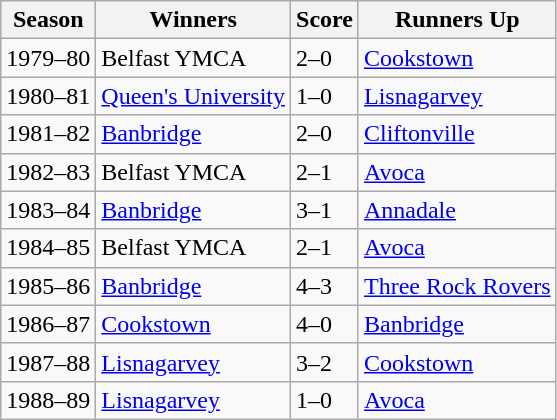<table class="wikitable collapsible">
<tr>
<th>Season</th>
<th>Winners</th>
<th>Score</th>
<th>Runners Up</th>
</tr>
<tr>
<td>1979–80</td>
<td>Belfast YMCA</td>
<td>2–0</td>
<td><a href='#'>Cookstown</a></td>
</tr>
<tr>
<td>1980–81</td>
<td><a href='#'>Queen's University</a></td>
<td>1–0</td>
<td><a href='#'>Lisnagarvey</a></td>
</tr>
<tr>
<td>1981–82</td>
<td><a href='#'>Banbridge</a></td>
<td>2–0</td>
<td><a href='#'>Cliftonville</a></td>
</tr>
<tr>
<td>1982–83</td>
<td>Belfast YMCA</td>
<td>2–1</td>
<td><a href='#'>Avoca</a></td>
</tr>
<tr>
<td>1983–84</td>
<td><a href='#'>Banbridge</a></td>
<td>3–1</td>
<td><a href='#'>Annadale</a></td>
</tr>
<tr>
<td>1984–85</td>
<td>Belfast YMCA</td>
<td>2–1</td>
<td><a href='#'>Avoca</a></td>
</tr>
<tr>
<td>1985–86</td>
<td><a href='#'>Banbridge</a></td>
<td>4–3</td>
<td><a href='#'>Three Rock Rovers</a></td>
</tr>
<tr>
<td>1986–87</td>
<td><a href='#'>Cookstown</a></td>
<td>4–0</td>
<td><a href='#'>Banbridge</a></td>
</tr>
<tr>
<td>1987–88</td>
<td><a href='#'>Lisnagarvey</a></td>
<td>3–2</td>
<td><a href='#'>Cookstown</a></td>
</tr>
<tr>
<td>1988–89</td>
<td><a href='#'>Lisnagarvey</a></td>
<td>1–0</td>
<td><a href='#'>Avoca</a></td>
</tr>
</table>
